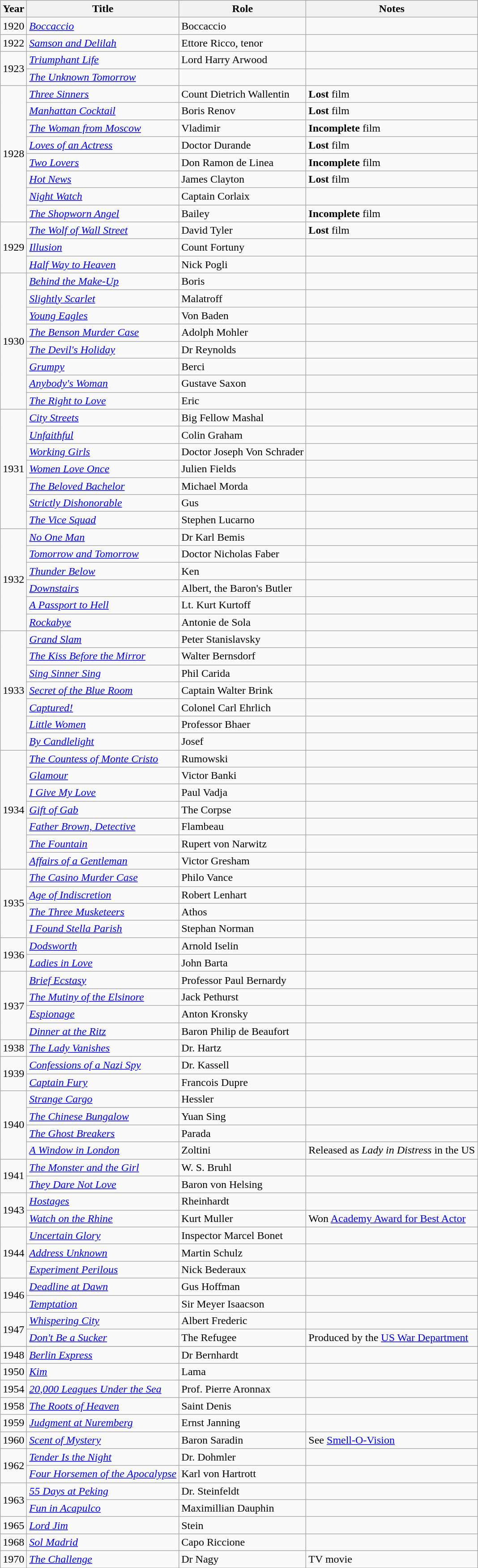<table class="wikitable sortable">
<tr>
<th>Year</th>
<th>Title</th>
<th>Role</th>
<th>Notes</th>
</tr>
<tr>
<td>1920</td>
<td><em><a href='#'>Boccaccio</a></em></td>
<td>Boccaccio</td>
<td></td>
</tr>
<tr>
<td>1922</td>
<td><em><a href='#'>Samson and Delilah</a></em></td>
<td>Ettore Ricco, tenor</td>
<td></td>
</tr>
<tr>
<td rowspan="2">1923</td>
<td><em><a href='#'>Triumphant Life</a></em></td>
<td>Lord Harry Arwood</td>
<td></td>
</tr>
<tr>
<td><em><a href='#'>The Unknown Tomorrow</a></em></td>
<td></td>
<td></td>
</tr>
<tr>
<td rowspan="8">1928</td>
<td><em><a href='#'>Three Sinners</a></em></td>
<td>Count Dietrich Wallentin</td>
<td><strong>Lost</strong> film</td>
</tr>
<tr>
<td><em><a href='#'>Manhattan Cocktail</a></em></td>
<td>Boris Renov</td>
<td><strong>Lost</strong> film</td>
</tr>
<tr>
<td><em><a href='#'>The Woman from Moscow</a></em></td>
<td>Vladimir</td>
<td><strong>Incomplete</strong> film</td>
</tr>
<tr>
<td><em><a href='#'>Loves of an Actress</a></em></td>
<td>Doctor Durande</td>
<td><strong>Lost</strong> film</td>
</tr>
<tr>
<td><em><a href='#'>Two Lovers</a></em></td>
<td>Don Ramon de Linea</td>
<td><strong>Incomplete</strong> film</td>
</tr>
<tr>
<td><em><a href='#'>Hot News</a></em></td>
<td>James Clayton</td>
<td><strong>Lost</strong> film</td>
</tr>
<tr>
<td><em><a href='#'>Night Watch</a></em></td>
<td>Captain Corlaix</td>
<td></td>
</tr>
<tr>
<td><em><a href='#'>The Shopworn Angel</a></em></td>
<td>Bailey</td>
<td><strong>Incomplete</strong> film</td>
</tr>
<tr>
<td rowspan="3">1929</td>
<td><em><a href='#'>The Wolf of Wall Street</a></em></td>
<td>David Tyler</td>
<td><strong>Lost</strong> film</td>
</tr>
<tr>
<td><em><a href='#'>Illusion</a></em></td>
<td>Count Fortuny</td>
<td></td>
</tr>
<tr>
<td><em><a href='#'>Half Way to Heaven</a></em></td>
<td>Nick Pogli</td>
<td></td>
</tr>
<tr>
<td rowspan="8">1930</td>
<td><em><a href='#'>Behind the Make-Up</a></em></td>
<td>Boris</td>
<td></td>
</tr>
<tr>
<td><em><a href='#'>Slightly Scarlet</a></em></td>
<td>Malatroff</td>
<td></td>
</tr>
<tr>
<td><em><a href='#'>Young Eagles</a></em></td>
<td>Von Baden</td>
<td></td>
</tr>
<tr>
<td><em><a href='#'>The Benson Murder Case</a></em></td>
<td>Adolph Mohler</td>
<td></td>
</tr>
<tr>
<td><em><a href='#'>The Devil's Holiday</a></em></td>
<td>Dr Reynolds</td>
<td></td>
</tr>
<tr>
<td><em><a href='#'>Grumpy</a></em></td>
<td>Berci</td>
<td></td>
</tr>
<tr>
<td><em><a href='#'>Anybody's Woman</a></em></td>
<td>Gustave Saxon</td>
<td></td>
</tr>
<tr>
<td><em><a href='#'>The Right to Love</a></em></td>
<td>Eric</td>
<td></td>
</tr>
<tr>
<td rowspan="7">1931</td>
<td><em><a href='#'>City Streets</a></em></td>
<td>Big Fellow Mashal</td>
<td></td>
</tr>
<tr>
<td><em><a href='#'>Unfaithful</a></em></td>
<td>Colin Graham</td>
<td></td>
</tr>
<tr>
<td><em><a href='#'>Working Girls</a></em></td>
<td>Doctor Joseph Von Schrader</td>
<td></td>
</tr>
<tr>
<td><em><a href='#'>Women Love Once</a></em></td>
<td>Julien Fields</td>
<td></td>
</tr>
<tr>
<td><em><a href='#'>The Beloved Bachelor</a></em></td>
<td>Michael Morda</td>
<td></td>
</tr>
<tr>
<td><em><a href='#'>Strictly Dishonorable</a></em></td>
<td>Gus</td>
<td></td>
</tr>
<tr>
<td><em><a href='#'>The Vice Squad</a></em></td>
<td>Stephen Lucarno</td>
<td></td>
</tr>
<tr>
<td rowspan="6">1932</td>
<td><em><a href='#'>No One Man</a></em></td>
<td>Dr Karl Bemis</td>
<td></td>
</tr>
<tr>
<td><em><a href='#'>Tomorrow and Tomorrow</a></em></td>
<td>Doctor Nicholas Faber</td>
<td></td>
</tr>
<tr>
<td><em><a href='#'>Thunder Below</a></em></td>
<td>Ken</td>
<td></td>
</tr>
<tr>
<td><em><a href='#'>Downstairs</a></em></td>
<td>Albert, the Baron's Butler</td>
<td></td>
</tr>
<tr>
<td><em><a href='#'>A Passport to Hell</a></em></td>
<td>Lt. Kurt Kurtoff</td>
<td></td>
</tr>
<tr>
<td><em><a href='#'>Rockabye</a></em></td>
<td>Antonie de Sola</td>
<td></td>
</tr>
<tr>
<td rowspan="7">1933</td>
<td><em><a href='#'>Grand Slam</a></em></td>
<td>Peter Stanislavsky</td>
<td></td>
</tr>
<tr>
<td><em><a href='#'>The Kiss Before the Mirror</a></em></td>
<td>Walter Bernsdorf</td>
<td></td>
</tr>
<tr>
<td><em><a href='#'>Sing Sinner Sing</a></em></td>
<td>Phil Carida</td>
<td></td>
</tr>
<tr>
<td><em><a href='#'>Secret of the Blue Room</a></em></td>
<td>Captain Walter Brink</td>
<td></td>
</tr>
<tr>
<td><em><a href='#'>Captured!</a></em></td>
<td>Colonel Carl Ehrlich</td>
<td></td>
</tr>
<tr>
<td><em><a href='#'>Little Women</a></em></td>
<td>Professor Bhaer</td>
<td></td>
</tr>
<tr>
<td><em><a href='#'>By Candlelight</a></em></td>
<td>Josef</td>
<td></td>
</tr>
<tr>
<td rowspan="7">1934</td>
<td><em><a href='#'>The Countess of Monte Cristo</a></em></td>
<td>Rumowski</td>
<td></td>
</tr>
<tr>
<td><em><a href='#'>Glamour</a></em></td>
<td>Victor Banki</td>
<td></td>
</tr>
<tr>
<td><em><a href='#'>I Give My Love</a></em></td>
<td>Paul Vadja</td>
<td></td>
</tr>
<tr>
<td><em><a href='#'>Gift of Gab</a></em></td>
<td>The Corpse</td>
<td></td>
</tr>
<tr>
<td><em><a href='#'>Father Brown, Detective</a></em></td>
<td>Flambeau</td>
<td></td>
</tr>
<tr>
<td><em><a href='#'>The Fountain</a></em></td>
<td>Rupert von Narwitz</td>
<td></td>
</tr>
<tr>
<td><em><a href='#'>Affairs of a Gentleman</a></em></td>
<td>Victor Gresham</td>
<td></td>
</tr>
<tr>
<td rowspan="4">1935</td>
<td><em><a href='#'>The Casino Murder Case</a></em></td>
<td>Philo Vance</td>
<td></td>
</tr>
<tr>
<td><em><a href='#'>Age of Indiscretion</a></em></td>
<td>Robert Lenhart</td>
<td></td>
</tr>
<tr>
<td><em><a href='#'>The Three Musketeers</a></em></td>
<td>Athos</td>
<td></td>
</tr>
<tr>
<td><em><a href='#'>I Found Stella Parish</a></em></td>
<td>Stephan Norman</td>
<td></td>
</tr>
<tr>
<td rowspan="2">1936</td>
<td><em><a href='#'>Dodsworth</a></em></td>
<td>Arnold Iselin</td>
<td></td>
</tr>
<tr>
<td><em><a href='#'>Ladies in Love</a></em></td>
<td>John Barta</td>
<td></td>
</tr>
<tr>
<td rowspan="4">1937</td>
<td><em><a href='#'>Brief Ecstasy</a></em></td>
<td>Professor Paul Bernardy</td>
<td></td>
</tr>
<tr>
<td><em><a href='#'>The Mutiny of the Elsinore</a></em></td>
<td>Jack Pethurst</td>
<td></td>
</tr>
<tr>
<td><em><a href='#'>Espionage</a></em></td>
<td>Anton Kronsky</td>
<td></td>
</tr>
<tr>
<td><em><a href='#'>Dinner at the Ritz</a></em></td>
<td>Baron Philip de Beaufort</td>
<td></td>
</tr>
<tr>
<td>1938</td>
<td><em><a href='#'>The Lady Vanishes</a></em></td>
<td>Dr. Hartz</td>
<td></td>
</tr>
<tr>
<td rowspan="2">1939</td>
<td><em><a href='#'>Confessions of a Nazi Spy</a></em></td>
<td>Dr. Kassell</td>
<td></td>
</tr>
<tr>
<td><em><a href='#'>Captain Fury</a></em></td>
<td>Francois Dupre</td>
<td></td>
</tr>
<tr>
<td rowspan="4">1940</td>
<td><em><a href='#'>Strange Cargo</a></em></td>
<td>Hessler</td>
<td></td>
</tr>
<tr>
<td><em><a href='#'>The Chinese Bungalow</a></em></td>
<td>Yuan Sing</td>
<td></td>
</tr>
<tr>
<td><em><a href='#'>The Ghost Breakers</a></em></td>
<td>Parada</td>
<td></td>
</tr>
<tr>
<td><em><a href='#'>A Window in London</a></em></td>
<td>Zoltini</td>
<td>Released as <em>Lady in Distress</em> in the US</td>
</tr>
<tr>
<td rowspan="2">1941</td>
<td><em><a href='#'>The Monster and the Girl</a></em></td>
<td>W. S. Bruhl</td>
<td></td>
</tr>
<tr>
<td><em><a href='#'>They Dare Not Love</a></em></td>
<td>Baron von Helsing</td>
<td></td>
</tr>
<tr>
<td rowspan="2">1943</td>
<td><em><a href='#'>Hostages</a></em></td>
<td>Rheinhardt</td>
<td></td>
</tr>
<tr>
<td><em><a href='#'>Watch on the Rhine</a></em></td>
<td>Kurt Muller</td>
<td>Won <a href='#'>Academy Award for Best Actor</a></td>
</tr>
<tr>
<td rowspan="3">1944</td>
<td><em><a href='#'>Uncertain Glory</a></em></td>
<td>Inspector Marcel Bonet</td>
<td></td>
</tr>
<tr>
<td><em><a href='#'>Address Unknown</a></em></td>
<td>Martin Schulz</td>
<td></td>
</tr>
<tr>
<td><em><a href='#'>Experiment Perilous</a></em></td>
<td>Nick Bederaux</td>
<td></td>
</tr>
<tr>
<td rowspan="2">1946</td>
<td><em><a href='#'>Deadline at Dawn</a></em></td>
<td>Gus Hoffman</td>
<td></td>
</tr>
<tr>
<td><em><a href='#'>Temptation</a></em></td>
<td>Sir Meyer Isaacson</td>
<td></td>
</tr>
<tr>
<td rowspan="2">1947</td>
<td><em><a href='#'>Whispering City</a></em></td>
<td>Albert Frederic</td>
<td></td>
</tr>
<tr>
<td><em><a href='#'>Don't Be a Sucker</a></em></td>
<td>The Refugee</td>
<td>Produced by the <a href='#'>US War Department</a></td>
</tr>
<tr>
</tr>
<tr>
<td>1948</td>
<td><em><a href='#'>Berlin Express</a></em></td>
<td>Dr Bernhardt</td>
<td></td>
</tr>
<tr>
<td>1950</td>
<td><em><a href='#'>Kim</a></em></td>
<td>Lama</td>
<td></td>
</tr>
<tr>
<td>1954</td>
<td><em><a href='#'>20,000 Leagues Under the Sea</a></em></td>
<td>Prof. Pierre Aronnax</td>
<td></td>
</tr>
<tr>
<td>1958</td>
<td><em><a href='#'>The Roots of Heaven</a></em></td>
<td>Saint Denis</td>
<td></td>
</tr>
<tr>
<td>1959</td>
<td><em><a href='#'>Judgment at Nuremberg</a></em></td>
<td>Ernst Janning</td>
<td></td>
</tr>
<tr>
<td>1960</td>
<td><em><a href='#'>Scent of Mystery</a></em></td>
<td>Baron Saradin</td>
<td>See <a href='#'>Smell-O-Vision</a></td>
</tr>
<tr>
<td rowspan="2">1962</td>
<td><em><a href='#'>Tender Is the Night</a></em></td>
<td>Dr. Dohmler</td>
<td></td>
</tr>
<tr>
<td><em><a href='#'>Four Horsemen of the Apocalypse</a></em></td>
<td>Karl von Hartrott</td>
<td></td>
</tr>
<tr>
<td rowspan="2">1963</td>
<td><em><a href='#'>55 Days at Peking</a></em></td>
<td>Dr. Steinfeldt</td>
<td></td>
</tr>
<tr>
<td><em><a href='#'>Fun in Acapulco</a></em></td>
<td>Maximillian Dauphin</td>
<td></td>
</tr>
<tr>
<td>1965</td>
<td><em><a href='#'>Lord Jim</a></em></td>
<td>Stein</td>
<td></td>
</tr>
<tr>
<td>1968</td>
<td><em><a href='#'>Sol Madrid</a></em></td>
<td>Capo Riccione</td>
<td></td>
</tr>
<tr>
<td>1970</td>
<td><em><a href='#'>The Challenge</a></em></td>
<td>Dr Nagy</td>
<td>TV movie</td>
</tr>
<tr>
</tr>
</table>
